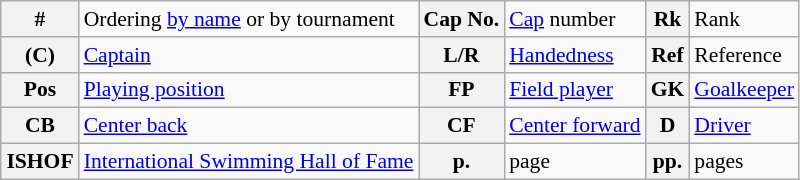<table class="wikitable" style="text-align: left; font-size: 90%; margin-left: 1em;">
<tr>
<th>#</th>
<td>Ordering <a href='#'>by name</a> or by tournament</td>
<th>Cap No.</th>
<td><a href='#'>Cap</a> number</td>
<th>Rk</th>
<td>Rank</td>
</tr>
<tr>
<th>(C)</th>
<td><a href='#'>Captain</a></td>
<th>L/R</th>
<td><a href='#'>Handedness</a></td>
<th>Ref</th>
<td>Reference</td>
</tr>
<tr>
<th>Pos</th>
<td><a href='#'>Playing position</a></td>
<th>FP</th>
<td><a href='#'>Field player</a></td>
<th>GK</th>
<td><a href='#'>Goalkeeper</a></td>
</tr>
<tr>
<th>CB</th>
<td><a href='#'>Center back</a></td>
<th>CF</th>
<td><a href='#'>Center forward</a></td>
<th>D</th>
<td><a href='#'>Driver</a></td>
</tr>
<tr>
<th>ISHOF</th>
<td><a href='#'>International Swimming Hall of Fame</a></td>
<th>p.</th>
<td>page</td>
<th>pp.</th>
<td>pages</td>
</tr>
</table>
